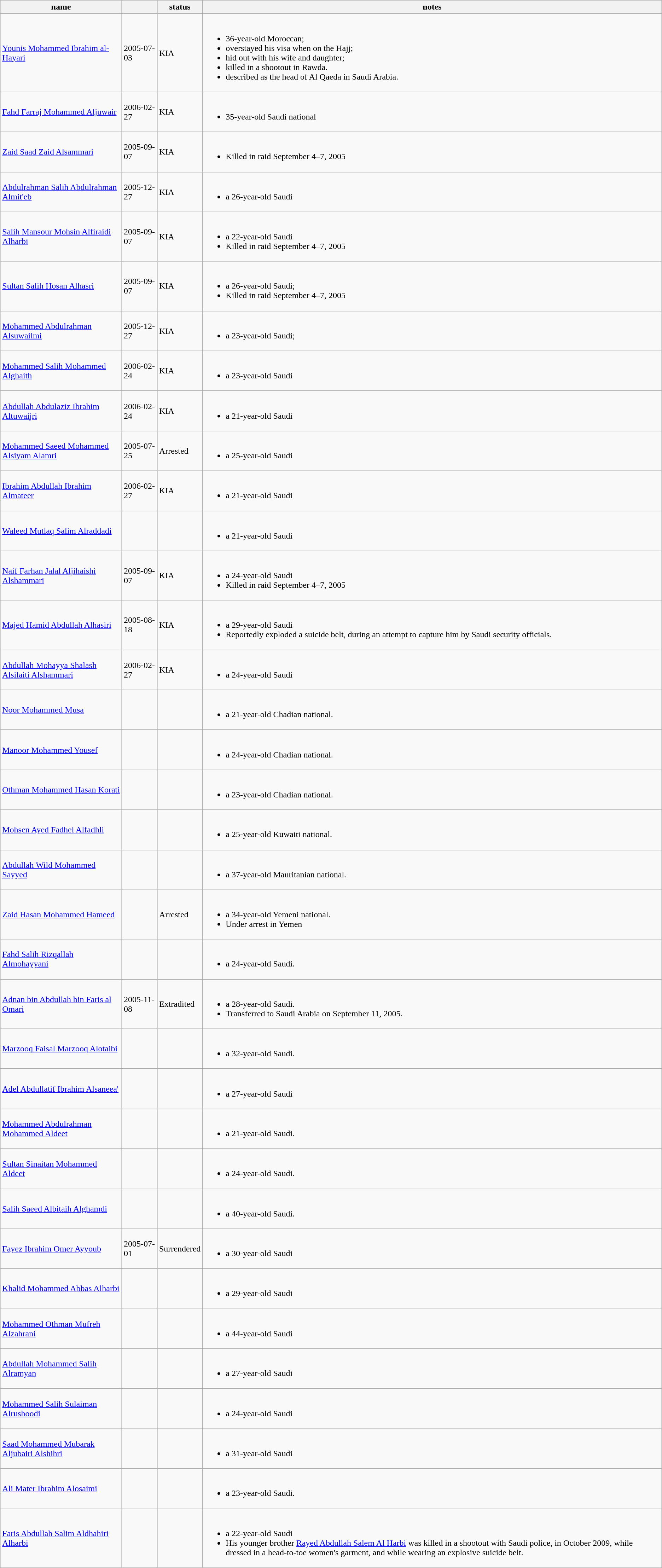<table class="wikitable sortable">
<tr>
<th>name</th>
<th></th>
<th>status</th>
<th>notes</th>
</tr>
<tr>
<td><a href='#'>Younis Mohammed Ibrahim al-Hayari</a></td>
<td>2005-07-03</td>
<td>KIA</td>
<td><br><ul><li>36-year-old Moroccan;</li><li>overstayed his visa when on the Hajj;</li><li>hid out with his wife and daughter;</li><li>killed in a shootout in Rawda.</li><li>described as the head of Al Qaeda in Saudi Arabia.</li></ul></td>
</tr>
<tr>
<td><a href='#'>Fahd Farraj Mohammed Aljuwair</a></td>
<td>2006-02-27</td>
<td>KIA</td>
<td><br><ul><li>35-year-old Saudi national</li></ul></td>
</tr>
<tr>
<td><a href='#'>Zaid Saad Zaid Alsammari</a></td>
<td>2005-09-07</td>
<td>KIA</td>
<td><br><ul><li>Killed in raid September 4–7, 2005</li></ul></td>
</tr>
<tr>
<td><a href='#'>Abdulrahman Salih Abdulrahman Almit'eb</a></td>
<td>2005-12-27</td>
<td>KIA</td>
<td><br><ul><li>a 26-year-old Saudi</li></ul></td>
</tr>
<tr>
<td><a href='#'>Salih Mansour Mohsin Alfiraidi Alharbi</a></td>
<td>2005-09-07</td>
<td>KIA</td>
<td><br><ul><li>a 22-year-old Saudi</li><li>Killed in raid September 4–7, 2005</li></ul></td>
</tr>
<tr>
<td><a href='#'>Sultan Salih Hosan Alhasri</a></td>
<td>2005-09-07</td>
<td>KIA</td>
<td><br><ul><li>a 26-year-old Saudi;</li><li>Killed in raid September 4–7, 2005</li></ul></td>
</tr>
<tr>
<td><a href='#'>Mohammed Abdulrahman Alsuwailmi</a></td>
<td>2005-12-27</td>
<td>KIA</td>
<td><br><ul><li>a 23-year-old Saudi;</li></ul></td>
</tr>
<tr>
<td><a href='#'>Mohammed Salih Mohammed Alghaith</a></td>
<td>2006-02-24</td>
<td>KIA</td>
<td><br><ul><li>a 23-year-old Saudi</li></ul></td>
</tr>
<tr>
<td><a href='#'>Abdullah Abdulaziz Ibrahim Altuwaijri</a></td>
<td>2006-02-24</td>
<td>KIA</td>
<td><br><ul><li>a 21-year-old Saudi</li></ul></td>
</tr>
<tr>
<td><a href='#'>Mohammed Saeed Mohammed Alsiyam Alamri</a></td>
<td>2005-07-25</td>
<td>Arrested</td>
<td><br><ul><li>a 25-year-old Saudi</li></ul></td>
</tr>
<tr>
<td><a href='#'>Ibrahim Abdullah Ibrahim Almateer</a></td>
<td>2006-02-27</td>
<td>KIA</td>
<td><br><ul><li>a 21-year-old Saudi</li></ul></td>
</tr>
<tr>
<td><a href='#'>Waleed Mutlaq Salim Alraddadi</a></td>
<td></td>
<td></td>
<td><br><ul><li>a 21-year-old Saudi</li></ul></td>
</tr>
<tr>
<td><a href='#'>Naif Farhan Jalal Aljihaishi Alshammari</a></td>
<td>2005-09-07</td>
<td>KIA</td>
<td><br><ul><li>a 24-year-old Saudi</li><li>Killed in raid September 4–7, 2005</li></ul></td>
</tr>
<tr>
<td><a href='#'>Majed Hamid Abdullah Alhasiri</a></td>
<td>2005-08-18</td>
<td>KIA</td>
<td><br><ul><li>a 29-year-old Saudi</li><li>Reportedly exploded a suicide belt, during an attempt to capture him by Saudi security officials.</li></ul></td>
</tr>
<tr>
<td><a href='#'>Abdullah Mohayya Shalash Alsilaiti Alshammari</a></td>
<td>2006-02-27</td>
<td>KIA</td>
<td><br><ul><li>a 24-year-old Saudi</li></ul></td>
</tr>
<tr>
<td><a href='#'>Noor Mohammed Musa</a></td>
<td></td>
<td></td>
<td><br><ul><li>a 21-year-old Chadian national.</li></ul></td>
</tr>
<tr>
<td><a href='#'>Manoor Mohammed Yousef</a></td>
<td></td>
<td></td>
<td><br><ul><li>a 24-year-old Chadian national.</li></ul></td>
</tr>
<tr>
<td><a href='#'>Othman Mohammed Hasan Korati</a></td>
<td></td>
<td></td>
<td><br><ul><li>a 23-year-old Chadian national.</li></ul></td>
</tr>
<tr>
<td><a href='#'>Mohsen Ayed Fadhel Alfadhli</a></td>
<td></td>
<td></td>
<td><br><ul><li>a 25-year-old Kuwaiti national.</li></ul></td>
</tr>
<tr>
<td><a href='#'>Abdullah Wild Mohammed Sayyed</a></td>
<td></td>
<td></td>
<td><br><ul><li>a 37-year-old Mauritanian national.</li></ul></td>
</tr>
<tr>
<td><a href='#'>Zaid Hasan Mohammed Hameed</a></td>
<td></td>
<td>Arrested</td>
<td><br><ul><li>a 34-year-old Yemeni national.</li><li>Under arrest in Yemen</li></ul></td>
</tr>
<tr>
<td><a href='#'>Fahd Salih Rizqallah Almohayyani</a></td>
<td></td>
<td></td>
<td><br><ul><li>a 24-year-old Saudi.</li></ul></td>
</tr>
<tr>
<td><a href='#'>Adnan bin Abdullah bin Faris al Omari</a></td>
<td>2005-11-08</td>
<td>Extradited</td>
<td><br><ul><li>a 28-year-old Saudi.</li><li>Transferred to Saudi Arabia on September 11, 2005.</li></ul></td>
</tr>
<tr>
<td><a href='#'>Marzooq Faisal Marzooq Alotaibi</a></td>
<td></td>
<td></td>
<td><br><ul><li>a 32-year-old Saudi.</li></ul></td>
</tr>
<tr>
<td><a href='#'>Adel Abdullatif Ibrahim Alsaneea'</a></td>
<td></td>
<td></td>
<td><br><ul><li>a 27-year-old Saudi</li></ul></td>
</tr>
<tr>
<td><a href='#'>Mohammed Abdulrahman Mohammed Aldeet</a></td>
<td></td>
<td></td>
<td><br><ul><li>a 21-year-old Saudi.</li></ul></td>
</tr>
<tr>
<td><a href='#'>Sultan Sinaitan Mohammed Aldeet</a></td>
<td></td>
<td></td>
<td><br><ul><li>a 24-year-old Saudi.</li></ul></td>
</tr>
<tr>
<td><a href='#'>Salih Saeed Albitaih Alghamdi</a></td>
<td></td>
<td></td>
<td><br><ul><li>a 40-year-old Saudi.</li></ul></td>
</tr>
<tr>
<td><a href='#'>Fayez Ibrahim Omer Ayyoub</a></td>
<td>2005-07-01</td>
<td>Surrendered</td>
<td><br><ul><li>a 30-year-old Saudi</li></ul></td>
</tr>
<tr>
<td><a href='#'>Khalid Mohammed Abbas Alharbi</a></td>
<td></td>
<td></td>
<td><br><ul><li>a 29-year-old Saudi</li></ul></td>
</tr>
<tr>
<td><a href='#'>Mohammed Othman Mufreh Alzahrani</a></td>
<td></td>
<td></td>
<td><br><ul><li>a 44-year-old Saudi</li></ul></td>
</tr>
<tr>
<td><a href='#'>Abdullah Mohammed Salih Alramyan</a></td>
<td></td>
<td></td>
<td><br><ul><li>a 27-year-old Saudi</li></ul></td>
</tr>
<tr>
<td><a href='#'>Mohammed Salih Sulaiman Alrushoodi</a></td>
<td></td>
<td></td>
<td><br><ul><li>a 24-year-old Saudi</li></ul></td>
</tr>
<tr>
<td><a href='#'>Saad Mohammed Mubarak Aljubairi Alshihri</a></td>
<td></td>
<td></td>
<td><br><ul><li>a 31-year-old Saudi</li></ul></td>
</tr>
<tr>
<td><a href='#'>Ali Mater Ibrahim Alosaimi</a></td>
<td></td>
<td></td>
<td><br><ul><li>a 23-year-old Saudi.</li></ul></td>
</tr>
<tr>
<td><a href='#'>Faris Abdullah Salim Aldhahiri Alharbi</a></td>
<td></td>
<td></td>
<td><br><ul><li>a 22-year-old Saudi</li><li>His younger brother <a href='#'>Rayed Abdullah Salem Al Harbi</a> was killed in a shootout with Saudi police, in October 2009, while dressed in a head-to-toe women's garment, and while wearing an explosive suicide belt.</li></ul></td>
</tr>
</table>
